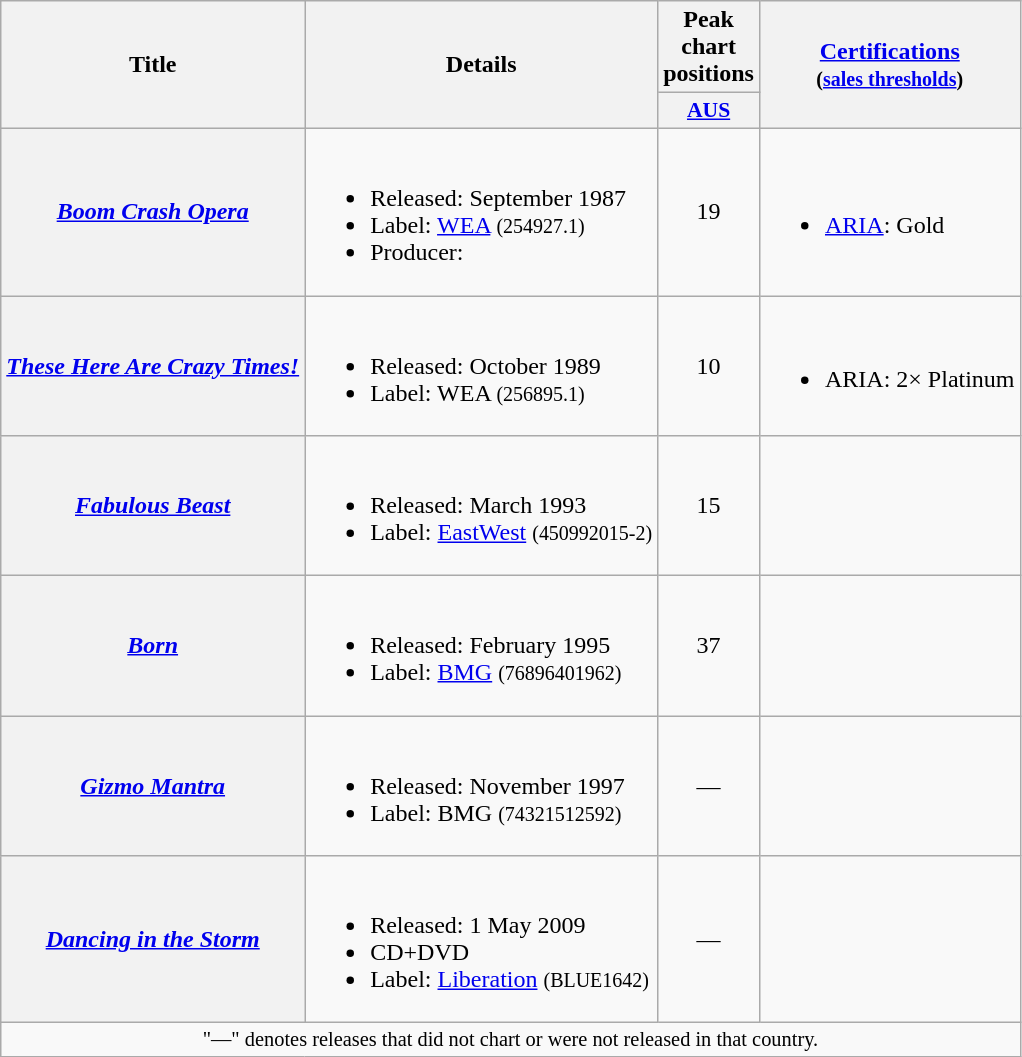<table class="wikitable plainrowheaders">
<tr>
<th scope="col" rowspan="2">Title</th>
<th scope="col" rowspan="2">Details</th>
<th colspan="1">Peak chart positions</th>
<th scope="col" rowspan="2"><a href='#'>Certifications</a><br><small>(<a href='#'>sales thresholds</a>)</small></th>
</tr>
<tr>
<th style="width:3em;font-size:90%"><a href='#'>AUS</a><br></th>
</tr>
<tr>
<th scope="row"><em><a href='#'>Boom Crash Opera</a></em></th>
<td><br><ul><li>Released: September 1987</li><li>Label: <a href='#'>WEA</a> <small>(254927.1)</small></li><li>Producer:</li></ul></td>
<td align="center">19</td>
<td><br><ul><li><a href='#'>ARIA</a>: Gold</li></ul></td>
</tr>
<tr>
<th scope="row"><em><a href='#'>These Here Are Crazy Times!</a></em></th>
<td><br><ul><li>Released: October 1989</li><li>Label: WEA <small>(256895.1)</small></li></ul></td>
<td align="center">10</td>
<td><br><ul><li>ARIA: 2× Platinum</li></ul></td>
</tr>
<tr>
<th scope="row"><em><a href='#'>Fabulous Beast</a></em></th>
<td><br><ul><li>Released: March 1993</li><li>Label: <a href='#'>EastWest</a> <small>(450992015-2)</small></li></ul></td>
<td align="center">15</td>
<td></td>
</tr>
<tr>
<th scope="row"><em><a href='#'>Born</a></em></th>
<td><br><ul><li>Released: February 1995</li><li>Label: <a href='#'>BMG</a> <small>(76896401962)</small></li></ul></td>
<td align="center">37</td>
<td></td>
</tr>
<tr>
<th scope="row"><em><a href='#'>Gizmo Mantra</a></em></th>
<td><br><ul><li>Released: November 1997</li><li>Label: BMG <small>(74321512592)</small></li></ul></td>
<td align="center">—</td>
<td></td>
</tr>
<tr>
<th scope="row"><em><a href='#'>Dancing in the Storm</a></em></th>
<td><br><ul><li>Released: 1 May 2009</li><li>CD+DVD</li><li>Label: <a href='#'>Liberation</a> <small>(BLUE1642)</small></li></ul></td>
<td align="center">—</td>
<td></td>
</tr>
<tr>
<td align="center" colspan="4" style="font-size: 85%">"—" denotes releases that did not chart or were not released in that country.</td>
</tr>
</table>
